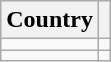<table class="wikitable" style="text-align:left">
<tr>
<th>Country</th>
<th></th>
</tr>
<tr>
<td></td>
<td></td>
</tr>
<tr>
<td></td>
<td></td>
</tr>
</table>
